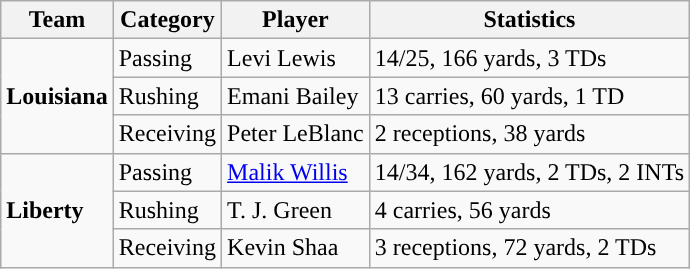<table class="wikitable" style="float: left;">
<tr>
<th>Team</th>
<th>Category</th>
<th>Player</th>
<th>Statistics</th>
</tr>
<tr>
<td rowspan=3><strong>Louisiana</strong></td>
<td>Passing</td>
<td>Levi Lewis</td>
<td>14/25, 166 yards, 3 TDs</td>
</tr>
<tr>
<td>Rushing</td>
<td>Emani Bailey</td>
<td>13 carries, 60 yards, 1 TD</td>
</tr>
<tr>
<td>Receiving</td>
<td>Peter LeBlanc</td>
<td>2 receptions, 38 yards</td>
</tr>
<tr>
<td rowspan=3><strong>Liberty</strong></td>
<td>Passing</td>
<td><a href='#'>Malik Willis</a></td>
<td>14/34, 162 yards, 2 TDs, 2 INTs</td>
</tr>
<tr>
<td>Rushing</td>
<td>T. J. Green</td>
<td>4 carries, 56 yards</td>
</tr>
<tr>
<td>Receiving</td>
<td>Kevin Shaa</td>
<td>3 receptions, 72 yards, 2 TDs</td>
</tr>
</table>
